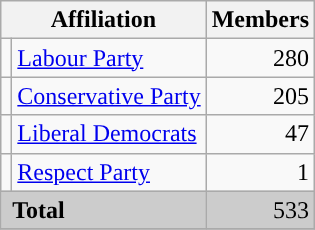<table class="wikitable">
<tr>
<th colspan="2">Affiliation</th>
<th>Members</th>
</tr>
<tr>
<td style="color:inherit;background:"></td>
<td><a href='#'>Labour Party</a></td>
<td align="right">280</td>
</tr>
<tr>
<td style="color:inherit;background:"></td>
<td><a href='#'>Conservative Party</a></td>
<td align="right">205</td>
</tr>
<tr>
<td style="color:inherit;background:"></td>
<td><a href='#'>Liberal Democrats</a></td>
<td align="right">47</td>
</tr>
<tr>
<td style="color:inherit;background:"></td>
<td><a href='#'>Respect Party</a></td>
<td align="right">1</td>
</tr>
<tr bgcolor="CCCCCC">
<td colspan="2" rowspan="1"> <strong>Total</strong></td>
<td align="right">533</td>
</tr>
<tr>
</tr>
</table>
